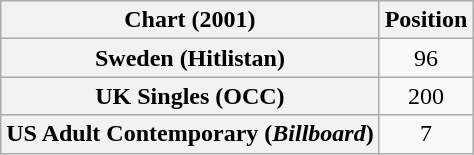<table class="wikitable sortable plainrowheaders" style="text-align:center">
<tr>
<th scope="col">Chart (2001)</th>
<th scope="col">Position</th>
</tr>
<tr>
<th scope="row">Sweden (Hitlistan)</th>
<td>96</td>
</tr>
<tr>
<th scope="row">UK Singles (OCC)</th>
<td>200</td>
</tr>
<tr>
<th scope="row">US Adult Contemporary (<em>Billboard</em>)</th>
<td>7</td>
</tr>
</table>
